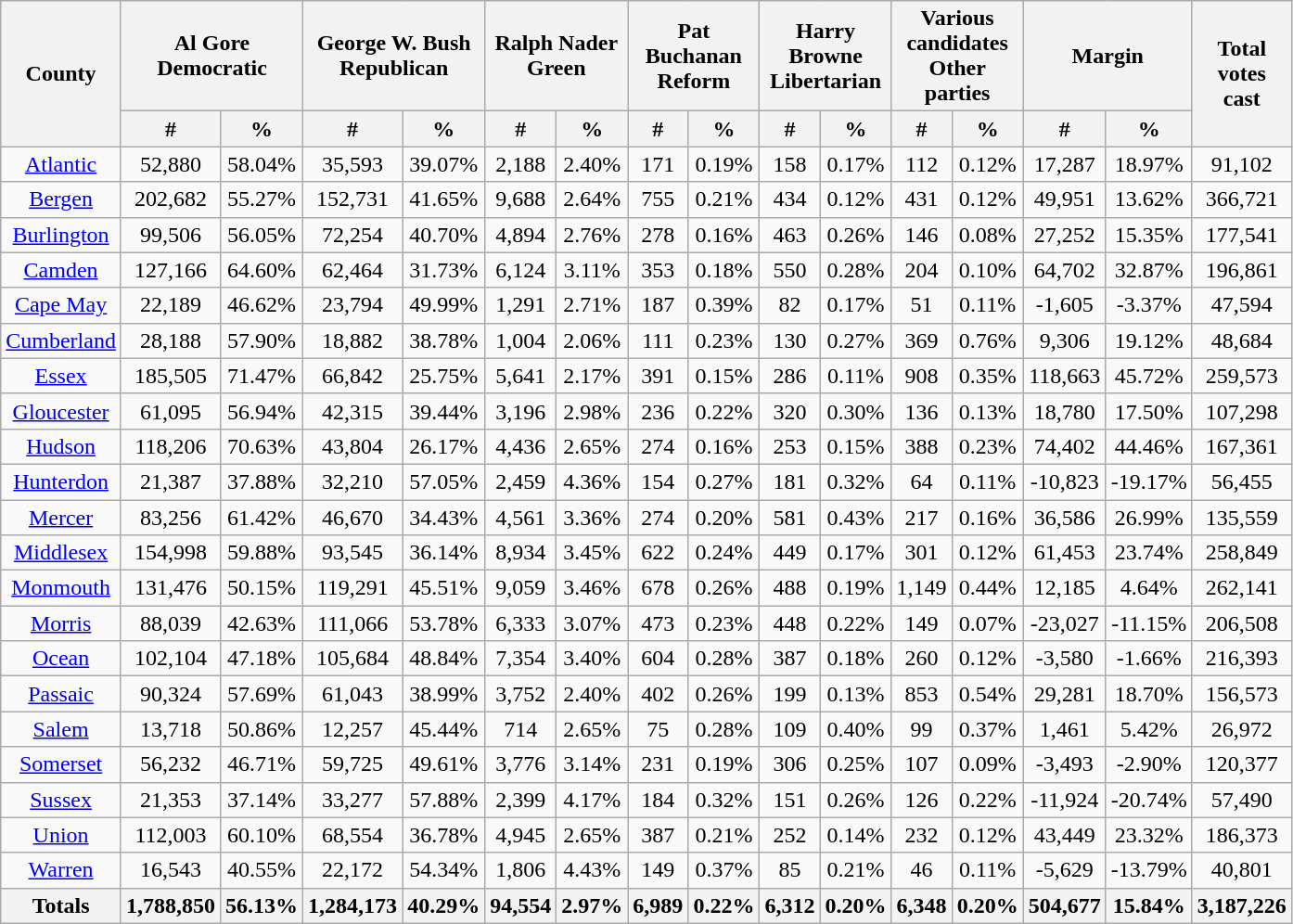<table width="60%" class="wikitable sortable">
<tr>
<th rowspan="2">County</th>
<th colspan="2">Al Gore<br>Democratic</th>
<th colspan="2">George W. Bush<br>Republican</th>
<th colspan="2">Ralph Nader<br>Green</th>
<th colspan="2">Pat Buchanan<br>Reform</th>
<th colspan="2">Harry Browne<br>Libertarian</th>
<th colspan="2">Various candidates<br>Other parties</th>
<th colspan="2">Margin</th>
<th data-sort-type="number" rowspan="2">Total votes cast</th>
</tr>
<tr>
<th data-sort-type="number">#</th>
<th data-sort-type="number">%</th>
<th data-sort-type="number">#</th>
<th data-sort-type="number">%</th>
<th data-sort-type="number">#</th>
<th data-sort-type="number">%</th>
<th data-sort-type="number">#</th>
<th data-sort-type="number">%</th>
<th data-sort-type="number">#</th>
<th data-sort-type="number">%</th>
<th data-sort-type="number">#</th>
<th data-sort-type="number">%</th>
<th data-sort-type="number">#</th>
<th data-sort-type="number">%</th>
</tr>
<tr style="text-align:center;">
<td><a href='#'>Atlantic</a></td>
<td>52,880</td>
<td>58.04%</td>
<td>35,593</td>
<td>39.07%</td>
<td>2,188</td>
<td>2.40%</td>
<td>171</td>
<td>0.19%</td>
<td>158</td>
<td>0.17%</td>
<td>112</td>
<td>0.12%</td>
<td>17,287</td>
<td>18.97%</td>
<td>91,102</td>
</tr>
<tr style="text-align:center;">
<td><a href='#'>Bergen</a></td>
<td>202,682</td>
<td>55.27%</td>
<td>152,731</td>
<td>41.65%</td>
<td>9,688</td>
<td>2.64%</td>
<td>755</td>
<td>0.21%</td>
<td>434</td>
<td>0.12%</td>
<td>431</td>
<td>0.12%</td>
<td>49,951</td>
<td>13.62%</td>
<td>366,721</td>
</tr>
<tr style="text-align:center;">
<td><a href='#'>Burlington</a></td>
<td>99,506</td>
<td>56.05%</td>
<td>72,254</td>
<td>40.70%</td>
<td>4,894</td>
<td>2.76%</td>
<td>278</td>
<td>0.16%</td>
<td>463</td>
<td>0.26%</td>
<td>146</td>
<td>0.08%</td>
<td>27,252</td>
<td>15.35%</td>
<td>177,541</td>
</tr>
<tr style="text-align:center;">
<td><a href='#'>Camden</a></td>
<td>127,166</td>
<td>64.60%</td>
<td>62,464</td>
<td>31.73%</td>
<td>6,124</td>
<td>3.11%</td>
<td>353</td>
<td>0.18%</td>
<td>550</td>
<td>0.28%</td>
<td>204</td>
<td>0.10%</td>
<td>64,702</td>
<td>32.87%</td>
<td>196,861</td>
</tr>
<tr style="text-align:center;">
<td><a href='#'>Cape May</a></td>
<td>22,189</td>
<td>46.62%</td>
<td>23,794</td>
<td>49.99%</td>
<td>1,291</td>
<td>2.71%</td>
<td>187</td>
<td>0.39%</td>
<td>82</td>
<td>0.17%</td>
<td>51</td>
<td>0.11%</td>
<td>-1,605</td>
<td>-3.37%</td>
<td>47,594</td>
</tr>
<tr style="text-align:center;">
<td><a href='#'>Cumberland</a></td>
<td>28,188</td>
<td>57.90%</td>
<td>18,882</td>
<td>38.78%</td>
<td>1,004</td>
<td>2.06%</td>
<td>111</td>
<td>0.23%</td>
<td>130</td>
<td>0.27%</td>
<td>369</td>
<td>0.76%</td>
<td>9,306</td>
<td>19.12%</td>
<td>48,684</td>
</tr>
<tr style="text-align:center;">
<td><a href='#'>Essex</a></td>
<td>185,505</td>
<td>71.47%</td>
<td>66,842</td>
<td>25.75%</td>
<td>5,641</td>
<td>2.17%</td>
<td>391</td>
<td>0.15%</td>
<td>286</td>
<td>0.11%</td>
<td>908</td>
<td>0.35%</td>
<td>118,663</td>
<td>45.72%</td>
<td>259,573</td>
</tr>
<tr style="text-align:center;">
<td><a href='#'>Gloucester</a></td>
<td>61,095</td>
<td>56.94%</td>
<td>42,315</td>
<td>39.44%</td>
<td>3,196</td>
<td>2.98%</td>
<td>236</td>
<td>0.22%</td>
<td>320</td>
<td>0.30%</td>
<td>136</td>
<td>0.13%</td>
<td>18,780</td>
<td>17.50%</td>
<td>107,298</td>
</tr>
<tr style="text-align:center;">
<td><a href='#'>Hudson</a></td>
<td>118,206</td>
<td>70.63%</td>
<td>43,804</td>
<td>26.17%</td>
<td>4,436</td>
<td>2.65%</td>
<td>274</td>
<td>0.16%</td>
<td>253</td>
<td>0.15%</td>
<td>388</td>
<td>0.23%</td>
<td>74,402</td>
<td>44.46%</td>
<td>167,361</td>
</tr>
<tr style="text-align:center;">
<td><a href='#'>Hunterdon</a></td>
<td>21,387</td>
<td>37.88%</td>
<td>32,210</td>
<td>57.05%</td>
<td>2,459</td>
<td>4.36%</td>
<td>154</td>
<td>0.27%</td>
<td>181</td>
<td>0.32%</td>
<td>64</td>
<td>0.11%</td>
<td>-10,823</td>
<td>-19.17%</td>
<td>56,455</td>
</tr>
<tr style="text-align:center;">
<td><a href='#'>Mercer</a></td>
<td>83,256</td>
<td>61.42%</td>
<td>46,670</td>
<td>34.43%</td>
<td>4,561</td>
<td>3.36%</td>
<td>274</td>
<td>0.20%</td>
<td>581</td>
<td>0.43%</td>
<td>217</td>
<td>0.16%</td>
<td>36,586</td>
<td>26.99%</td>
<td>135,559</td>
</tr>
<tr style="text-align:center;">
<td><a href='#'>Middlesex</a></td>
<td>154,998</td>
<td>59.88%</td>
<td>93,545</td>
<td>36.14%</td>
<td>8,934</td>
<td>3.45%</td>
<td>622</td>
<td>0.24%</td>
<td>449</td>
<td>0.17%</td>
<td>301</td>
<td>0.12%</td>
<td>61,453</td>
<td>23.74%</td>
<td>258,849</td>
</tr>
<tr style="text-align:center;">
<td><a href='#'>Monmouth</a></td>
<td>131,476</td>
<td>50.15%</td>
<td>119,291</td>
<td>45.51%</td>
<td>9,059</td>
<td>3.46%</td>
<td>678</td>
<td>0.26%</td>
<td>488</td>
<td>0.19%</td>
<td>1,149</td>
<td>0.44%</td>
<td>12,185</td>
<td>4.64%</td>
<td>262,141</td>
</tr>
<tr style="text-align:center;">
<td><a href='#'>Morris</a></td>
<td>88,039</td>
<td>42.63%</td>
<td>111,066</td>
<td>53.78%</td>
<td>6,333</td>
<td>3.07%</td>
<td>473</td>
<td>0.23%</td>
<td>448</td>
<td>0.22%</td>
<td>149</td>
<td>0.07%</td>
<td>-23,027</td>
<td>-11.15%</td>
<td>206,508</td>
</tr>
<tr style="text-align:center;">
<td><a href='#'>Ocean</a></td>
<td>102,104</td>
<td>47.18%</td>
<td>105,684</td>
<td>48.84%</td>
<td>7,354</td>
<td>3.40%</td>
<td>604</td>
<td>0.28%</td>
<td>387</td>
<td>0.18%</td>
<td>260</td>
<td>0.12%</td>
<td>-3,580</td>
<td>-1.66%</td>
<td>216,393</td>
</tr>
<tr style="text-align:center;">
<td><a href='#'>Passaic</a></td>
<td>90,324</td>
<td>57.69%</td>
<td>61,043</td>
<td>38.99%</td>
<td>3,752</td>
<td>2.40%</td>
<td>402</td>
<td>0.26%</td>
<td>199</td>
<td>0.13%</td>
<td>853</td>
<td>0.54%</td>
<td>29,281</td>
<td>18.70%</td>
<td>156,573</td>
</tr>
<tr style="text-align:center;">
<td><a href='#'>Salem</a></td>
<td>13,718</td>
<td>50.86%</td>
<td>12,257</td>
<td>45.44%</td>
<td>714</td>
<td>2.65%</td>
<td>75</td>
<td>0.28%</td>
<td>109</td>
<td>0.40%</td>
<td>99</td>
<td>0.37%</td>
<td>1,461</td>
<td>5.42%</td>
<td>26,972</td>
</tr>
<tr style="text-align:center;">
<td><a href='#'>Somerset</a></td>
<td>56,232</td>
<td>46.71%</td>
<td>59,725</td>
<td>49.61%</td>
<td>3,776</td>
<td>3.14%</td>
<td>231</td>
<td>0.19%</td>
<td>306</td>
<td>0.25%</td>
<td>107</td>
<td>0.09%</td>
<td>-3,493</td>
<td>-2.90%</td>
<td>120,377</td>
</tr>
<tr style="text-align:center;">
<td><a href='#'>Sussex</a></td>
<td>21,353</td>
<td>37.14%</td>
<td>33,277</td>
<td>57.88%</td>
<td>2,399</td>
<td>4.17%</td>
<td>184</td>
<td>0.32%</td>
<td>151</td>
<td>0.26%</td>
<td>126</td>
<td>0.22%</td>
<td>-11,924</td>
<td>-20.74%</td>
<td>57,490</td>
</tr>
<tr style="text-align:center;">
<td><a href='#'>Union</a></td>
<td>112,003</td>
<td>60.10%</td>
<td>68,554</td>
<td>36.78%</td>
<td>4,945</td>
<td>2.65%</td>
<td>387</td>
<td>0.21%</td>
<td>252</td>
<td>0.14%</td>
<td>232</td>
<td>0.12%</td>
<td>43,449</td>
<td>23.32%</td>
<td>186,373</td>
</tr>
<tr style="text-align:center;">
<td><a href='#'>Warren</a></td>
<td>16,543</td>
<td>40.55%</td>
<td>22,172</td>
<td>54.34%</td>
<td>1,806</td>
<td>4.43%</td>
<td>149</td>
<td>0.37%</td>
<td>85</td>
<td>0.21%</td>
<td>46</td>
<td>0.11%</td>
<td>-5,629</td>
<td>-13.79%</td>
<td>40,801</td>
</tr>
<tr>
<th>Totals</th>
<th>1,788,850</th>
<th>56.13%</th>
<th>1,284,173</th>
<th>40.29%</th>
<th>94,554</th>
<th>2.97%</th>
<th>6,989</th>
<th>0.22%</th>
<th>6,312</th>
<th>0.20%</th>
<th>6,348</th>
<th>0.20%</th>
<th>504,677</th>
<th>15.84%</th>
<th>3,187,226</th>
</tr>
</table>
